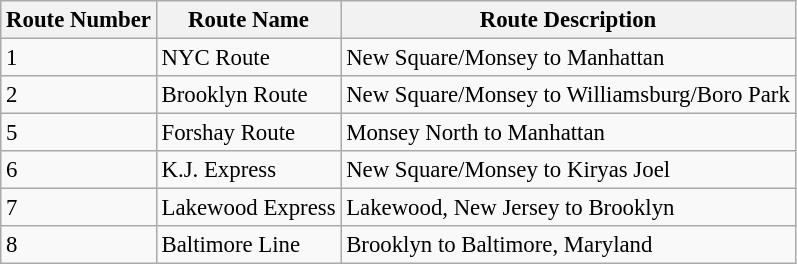<table class="wikitable" style="font-size: 95%;" |>
<tr>
<th>Route Number</th>
<th>Route Name</th>
<th>Route Description</th>
</tr>
<tr>
<td>1</td>
<td>NYC Route</td>
<td>New Square/Monsey to Manhattan</td>
</tr>
<tr>
<td>2</td>
<td>Brooklyn Route</td>
<td>New Square/Monsey to Williamsburg/Boro Park</td>
</tr>
<tr>
<td>5</td>
<td>Forshay Route</td>
<td>Monsey North to Manhattan</td>
</tr>
<tr>
<td>6</td>
<td>K.J. Express</td>
<td>New Square/Monsey to Kiryas Joel</td>
</tr>
<tr>
<td>7</td>
<td>Lakewood Express</td>
<td>Lakewood, New Jersey to Brooklyn</td>
</tr>
<tr>
<td>8</td>
<td>Baltimore Line</td>
<td>Brooklyn to Baltimore, Maryland</td>
</tr>
</table>
